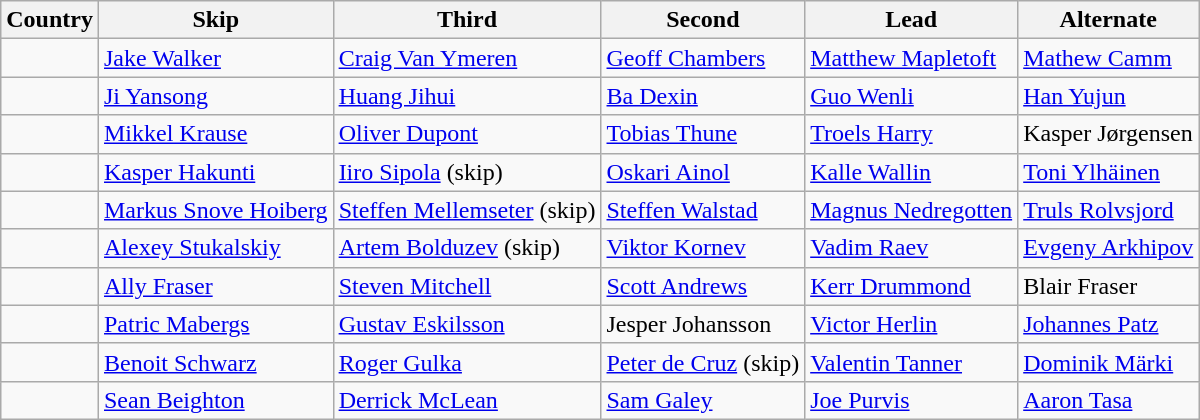<table class="wikitable">
<tr>
<th>Country</th>
<th>Skip</th>
<th>Third</th>
<th>Second</th>
<th>Lead</th>
<th>Alternate</th>
</tr>
<tr>
<td></td>
<td><a href='#'>Jake Walker</a></td>
<td><a href='#'>Craig Van Ymeren</a></td>
<td><a href='#'>Geoff Chambers</a></td>
<td><a href='#'>Matthew Mapletoft</a></td>
<td><a href='#'>Mathew Camm</a></td>
</tr>
<tr>
<td></td>
<td><a href='#'>Ji Yansong</a></td>
<td><a href='#'>Huang Jihui</a></td>
<td><a href='#'>Ba Dexin</a></td>
<td><a href='#'>Guo Wenli</a></td>
<td><a href='#'>Han Yujun</a></td>
</tr>
<tr>
<td></td>
<td><a href='#'>Mikkel Krause</a></td>
<td><a href='#'>Oliver Dupont</a></td>
<td><a href='#'>Tobias Thune</a></td>
<td><a href='#'>Troels Harry</a></td>
<td>Kasper Jørgensen</td>
</tr>
<tr>
<td></td>
<td><a href='#'>Kasper Hakunti</a></td>
<td><a href='#'>Iiro Sipola</a> (skip)</td>
<td><a href='#'>Oskari Ainol</a></td>
<td><a href='#'>Kalle Wallin</a></td>
<td><a href='#'>Toni Ylhäinen</a></td>
</tr>
<tr>
<td></td>
<td><a href='#'>Markus Snove Hoiberg</a></td>
<td><a href='#'>Steffen Mellemseter</a> (skip)</td>
<td><a href='#'>Steffen Walstad</a></td>
<td><a href='#'>Magnus Nedregotten</a></td>
<td><a href='#'>Truls Rolvsjord</a></td>
</tr>
<tr>
<td></td>
<td><a href='#'>Alexey Stukalskiy</a></td>
<td><a href='#'>Artem Bolduzev</a> (skip)</td>
<td><a href='#'>Viktor Kornev</a></td>
<td><a href='#'>Vadim Raev</a></td>
<td><a href='#'>Evgeny Arkhipov</a></td>
</tr>
<tr>
<td></td>
<td><a href='#'>Ally Fraser</a></td>
<td><a href='#'>Steven Mitchell</a></td>
<td><a href='#'>Scott Andrews</a></td>
<td><a href='#'>Kerr Drummond</a></td>
<td>Blair Fraser</td>
</tr>
<tr>
<td></td>
<td><a href='#'>Patric Mabergs</a></td>
<td><a href='#'>Gustav Eskilsson</a></td>
<td>Jesper Johansson</td>
<td><a href='#'>Victor Herlin</a></td>
<td><a href='#'>Johannes Patz</a></td>
</tr>
<tr>
<td></td>
<td><a href='#'>Benoit Schwarz</a></td>
<td><a href='#'>Roger Gulka</a></td>
<td><a href='#'>Peter de Cruz</a> (skip)</td>
<td><a href='#'>Valentin Tanner</a></td>
<td><a href='#'>Dominik Märki</a></td>
</tr>
<tr>
<td></td>
<td><a href='#'>Sean Beighton</a></td>
<td><a href='#'>Derrick McLean</a></td>
<td><a href='#'>Sam Galey</a></td>
<td><a href='#'>Joe Purvis</a></td>
<td><a href='#'>Aaron Tasa</a></td>
</tr>
</table>
